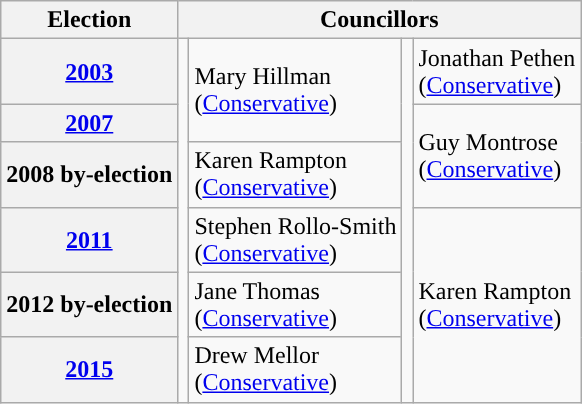<table class="wikitable">
<tr>
<th>Election</th>
<th colspan="4">Councillors</th>
</tr>
<tr>
<th><a href='#'>2003</a></th>
<td rowspan="6" style="background-color: "></td>
<td rowspan="2">Mary Hillman<br>(<a href='#'>Conservative</a>)</td>
<td rowspan="6" style="background-color: "></td>
<td rowspan="1">Jonathan Pethen<br>(<a href='#'>Conservative</a>)</td>
</tr>
<tr>
<th><a href='#'>2007</a></th>
<td rowspan="2">Guy Montrose<br>(<a href='#'>Conservative</a>)</td>
</tr>
<tr>
<th>2008 by-election</th>
<td>Karen Rampton<br>(<a href='#'>Conservative</a>)</td>
</tr>
<tr>
<th><a href='#'>2011</a></th>
<td>Stephen Rollo-Smith<br>(<a href='#'>Conservative</a>)</td>
<td rowspan="4">Karen Rampton<br>(<a href='#'>Conservative</a>)</td>
</tr>
<tr>
<th>2012 by-election</th>
<td>Jane Thomas<br>(<a href='#'>Conservative</a>)</td>
</tr>
<tr>
<th><a href='#'>2015</a></th>
<td>Drew Mellor<br>(<a href='#'>Conservative</a>)</td>
</tr>
</table>
